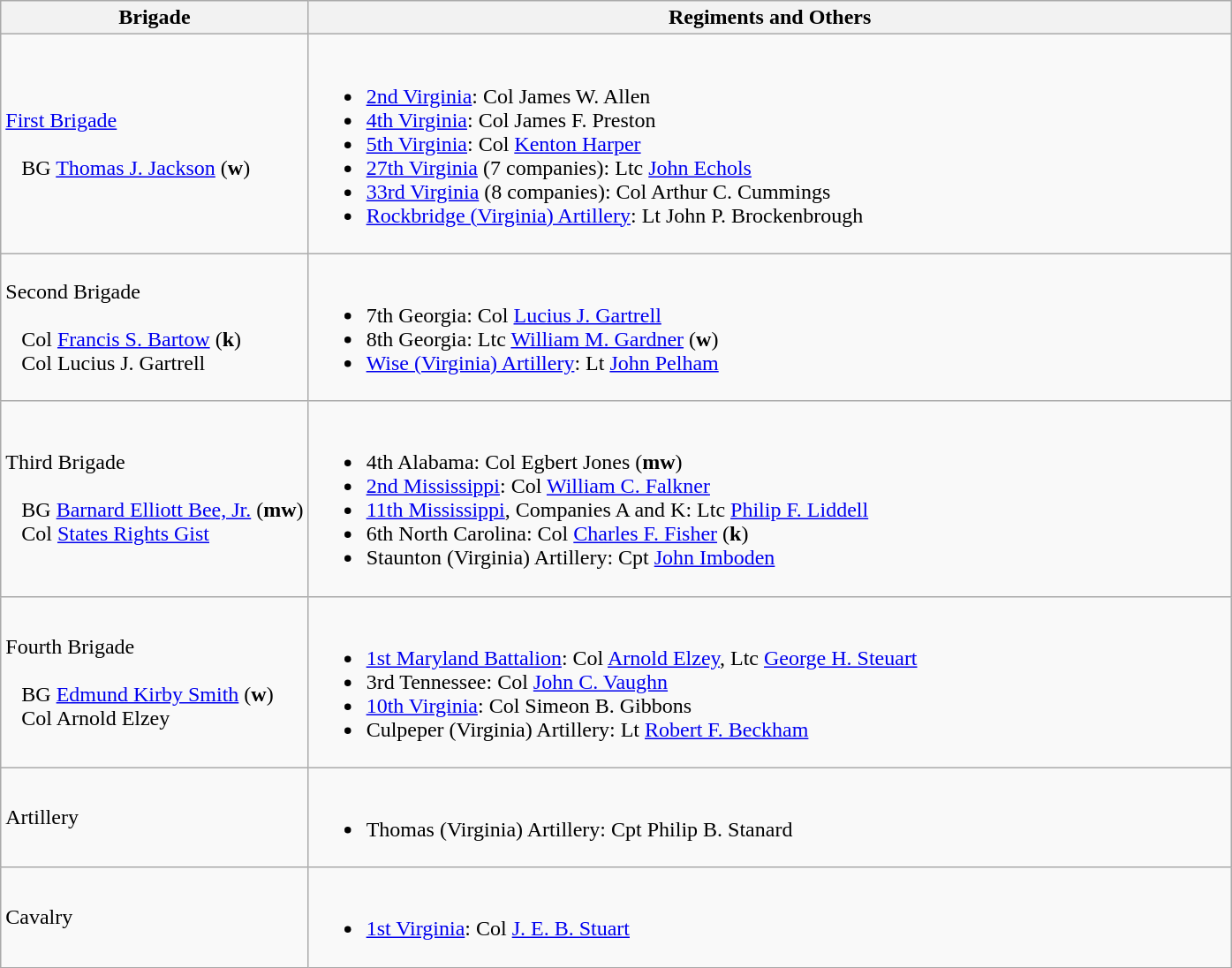<table class="wikitable">
<tr>
<th width=25%>Brigade</th>
<th>Regiments and Others</th>
</tr>
<tr>
<td><a href='#'>First Brigade</a><br><br>  
BG <a href='#'>Thomas J. Jackson</a> (<strong>w</strong>)</td>
<td><br><ul><li><a href='#'>2nd Virginia</a>: Col James W. Allen</li><li><a href='#'>4th Virginia</a>: Col James F. Preston</li><li><a href='#'>5th Virginia</a>: Col <a href='#'>Kenton Harper</a></li><li><a href='#'>27th Virginia</a> (7 companies): Ltc <a href='#'>John Echols</a></li><li><a href='#'>33rd Virginia</a> (8 companies): Col Arthur C. Cummings</li><li><a href='#'>Rockbridge (Virginia) Artillery</a>: Lt John P. Brockenbrough</li></ul></td>
</tr>
<tr>
<td>Second Brigade<br><br>  
Col <a href='#'>Francis S. Bartow</a> (<strong>k</strong>)
<br>  
Col Lucius J. Gartrell</td>
<td><br><ul><li>7th Georgia: Col <a href='#'>Lucius J. Gartrell</a></li><li>8th Georgia: Ltc <a href='#'>William M. Gardner</a> (<strong>w</strong>)</li><li><a href='#'>Wise (Virginia) Artillery</a>: Lt <a href='#'>John Pelham</a></li></ul></td>
</tr>
<tr>
<td>Third Brigade<br><br>  
BG <a href='#'>Barnard Elliott Bee, Jr.</a> (<strong>mw</strong>)
<br>  
Col <a href='#'>States Rights Gist</a></td>
<td><br><ul><li>4th Alabama: Col Egbert Jones (<strong>mw</strong>)</li><li><a href='#'>2nd Mississippi</a>: Col <a href='#'>William C. Falkner</a></li><li><a href='#'>11th Mississippi</a>, Companies A and K: Ltc <a href='#'>Philip F. Liddell</a></li><li>6th North Carolina: Col <a href='#'>Charles F. Fisher</a> (<strong>k</strong>)</li><li>Staunton (Virginia) Artillery: Cpt <a href='#'>John Imboden</a></li></ul></td>
</tr>
<tr>
<td>Fourth Brigade<br><br>  
BG <a href='#'>Edmund Kirby Smith</a> (<strong>w</strong>)
<br>  
Col Arnold Elzey</td>
<td><br><ul><li><a href='#'>1st Maryland Battalion</a>: Col <a href='#'>Arnold Elzey</a>, Ltc <a href='#'>George H. Steuart</a></li><li>3rd Tennessee: Col <a href='#'>John C. Vaughn</a></li><li><a href='#'>10th Virginia</a>: Col Simeon B. Gibbons</li><li>Culpeper (Virginia) Artillery: Lt <a href='#'>Robert F. Beckham</a></li></ul></td>
</tr>
<tr>
<td>Artillery</td>
<td><br><ul><li>Thomas (Virginia) Artillery: Cpt Philip B. Stanard</li></ul></td>
</tr>
<tr>
<td>Cavalry</td>
<td><br><ul><li><a href='#'>1st Virginia</a>: Col <a href='#'>J. E. B. Stuart</a></li></ul></td>
</tr>
</table>
